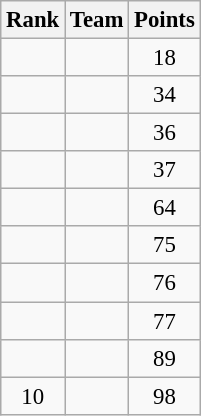<table class="wikitable sortable" style=" text-align:center; font-size:95%;">
<tr>
<th>Rank</th>
<th>Team</th>
<th>Points</th>
</tr>
<tr>
<td></td>
<td align="left"></td>
<td>18</td>
</tr>
<tr>
<td></td>
<td align="left"></td>
<td>34</td>
</tr>
<tr>
<td></td>
<td align="left"></td>
<td>36</td>
</tr>
<tr>
<td></td>
<td align="left"></td>
<td>37</td>
</tr>
<tr>
<td></td>
<td align="left"></td>
<td>64</td>
</tr>
<tr>
<td></td>
<td align="left"></td>
<td>75</td>
</tr>
<tr>
<td></td>
<td align="left"></td>
<td>76</td>
</tr>
<tr>
<td></td>
<td align="left"></td>
<td>77</td>
</tr>
<tr>
<td></td>
<td align="left"></td>
<td>89</td>
</tr>
<tr>
<td>10</td>
<td align="left"></td>
<td>98</td>
</tr>
</table>
